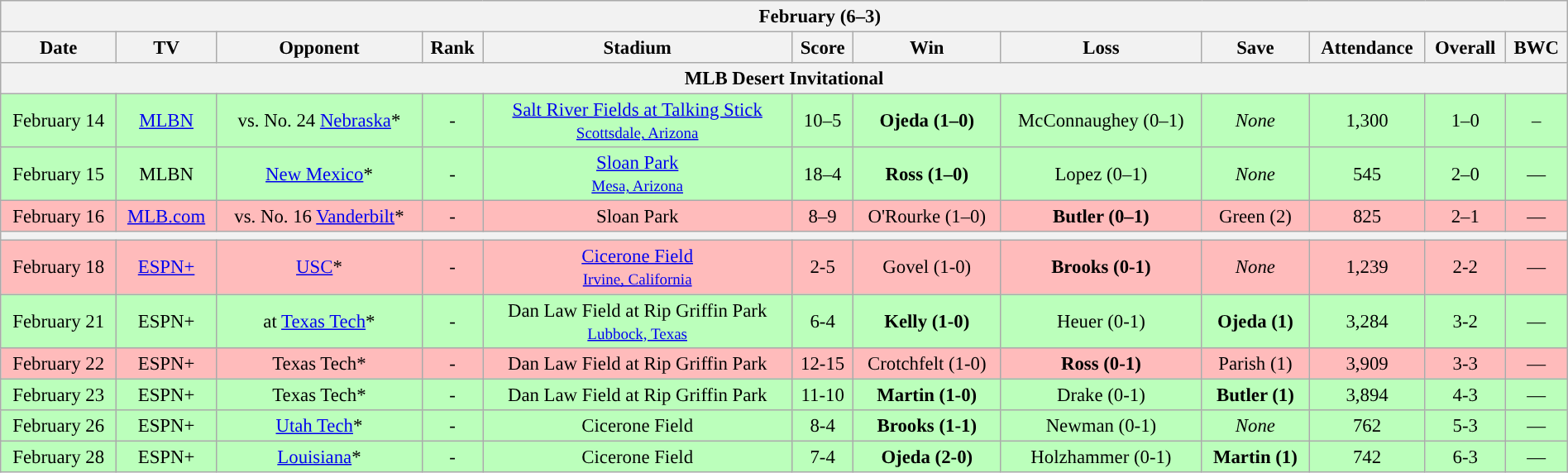<table class="wikitable collapsible collapsed" style="margin:auto; width:100%; text-align:center; font-size:95%">
<tr>
<th colspan=12 style="padding-left:4em;">February (6–3)</th>
</tr>
<tr>
<th bgcolor="#DDDDFF">Date</th>
<th bgcolor="#DDDDFF">TV</th>
<th bgcolor="#DDDDFF">Opponent</th>
<th bgcolor="#DDDDFF">Rank</th>
<th bgcolor="#DDDDFF">Stadium</th>
<th bgcolor="#DDDDFF">Score</th>
<th bgcolor="#DDDDFF">Win</th>
<th bgcolor="#DDDDFF">Loss</th>
<th bgcolor="#DDDDFF">Save</th>
<th bgcolor="#DDDDFF">Attendance</th>
<th bgcolor="#DDDDFF">Overall</th>
<th bgcolor="#DDDDFF">BWC</th>
</tr>
<tr>
<th colspan=14>MLB Desert Invitational</th>
</tr>
<tr bgcolor="bbffbb">
<td>February 14</td>
<td><a href='#'>MLBN</a></td>
<td>vs. No. 24 <a href='#'>Nebraska</a>*</td>
<td>-</td>
<td><a href='#'>Salt River Fields at Talking Stick</a><br><small><a href='#'>Scottsdale, Arizona</a></small></td>
<td>10–5</td>
<td><strong>Ojeda (1–0)</strong></td>
<td>McConnaughey (0–1)</td>
<td><em>None</em></td>
<td>1,300</td>
<td>1–0</td>
<td>–</td>
</tr>
<tr bgcolor="bbffbb">
<td>February 15</td>
<td>MLBN</td>
<td><a href='#'>New Mexico</a>*</td>
<td>-</td>
<td><a href='#'>Sloan Park</a><br><small><a href='#'>Mesa, Arizona</a></small></td>
<td>18–4</td>
<td><strong>Ross (1–0)</strong></td>
<td>Lopez (0–1)</td>
<td><em>None</em></td>
<td>545</td>
<td>2–0</td>
<td>—</td>
</tr>
<tr bgcolor="ffbbbb">
<td>February 16</td>
<td><a href='#'>MLB.com</a></td>
<td>vs. No. 16 <a href='#'>Vanderbilt</a>*</td>
<td>-</td>
<td>Sloan Park</td>
<td>8–9</td>
<td>O'Rourke (1–0)</td>
<td><strong>Butler (0–1)</strong></td>
<td>Green (2)</td>
<td>825</td>
<td>2–1</td>
<td>—</td>
</tr>
<tr bgcolor="ffffff">
<th colspan=14></th>
</tr>
<tr bgcolor="ffbbbb">
<td>February 18</td>
<td><a href='#'>ESPN+</a></td>
<td><a href='#'>USC</a>*</td>
<td>-</td>
<td><a href='#'>Cicerone Field</a><br><small><a href='#'>Irvine, California</a></small></td>
<td>2-5</td>
<td>Govel (1-0)</td>
<td><strong>Brooks (0-1)</strong></td>
<td><em>None</em></td>
<td>1,239</td>
<td>2-2</td>
<td>—</td>
</tr>
<tr bgcolor="bbffbb">
<td>February 21</td>
<td>ESPN+</td>
<td>at <a href='#'>Texas Tech</a>*</td>
<td>-</td>
<td>Dan Law Field at Rip Griffin Park<br><small><a href='#'>Lubbock, Texas</a></small></td>
<td>6-4</td>
<td><strong>Kelly (1-0)</strong></td>
<td>Heuer (0-1)</td>
<td><strong>Ojeda (1)</strong></td>
<td>3,284</td>
<td>3-2</td>
<td>—</td>
</tr>
<tr bgcolor="ffbbbb">
<td>February 22</td>
<td>ESPN+</td>
<td>Texas Tech*</td>
<td>-</td>
<td>Dan Law Field at Rip Griffin Park</td>
<td>12-15</td>
<td>Crotchfelt (1-0)</td>
<td><strong>Ross (0-1)</strong></td>
<td>Parish (1)</td>
<td>3,909</td>
<td>3-3</td>
<td>—</td>
</tr>
<tr bgcolor="bbffbb">
<td>February 23</td>
<td>ESPN+</td>
<td>Texas Tech*</td>
<td>-</td>
<td>Dan Law Field at Rip Griffin Park</td>
<td>11-10</td>
<td><strong>Martin (1-0)</strong></td>
<td>Drake (0-1)</td>
<td><strong>Butler (1)</strong></td>
<td>3,894</td>
<td>4-3</td>
<td>—</td>
</tr>
<tr bgcolor="bbffbb">
<td>February 26</td>
<td>ESPN+</td>
<td><a href='#'>Utah Tech</a>*</td>
<td>-</td>
<td>Cicerone Field</td>
<td>8-4</td>
<td><strong>Brooks (1-1)</strong></td>
<td>Newman (0-1)</td>
<td><em>None</em></td>
<td>762</td>
<td>5-3</td>
<td>—</td>
</tr>
<tr bgcolor="bbffbb">
<td>February 28</td>
<td>ESPN+</td>
<td><a href='#'>Louisiana</a>*</td>
<td>-</td>
<td>Cicerone Field</td>
<td>7-4</td>
<td><strong>Ojeda (2-0)</strong></td>
<td>Holzhammer (0-1)</td>
<td><strong>Martin (1)</strong></td>
<td>742</td>
<td>6-3</td>
<td>—</td>
</tr>
</table>
